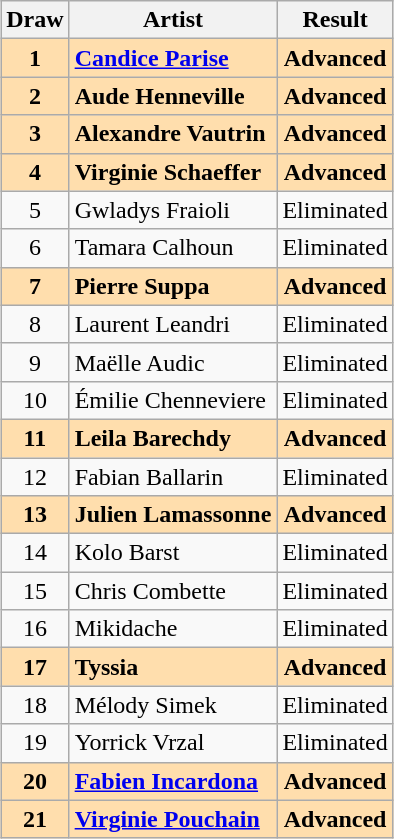<table class="sortable wikitable" style="margin: 1em auto 1em auto; text-align:center;">
<tr>
<th>Draw</th>
<th>Artist</th>
<th>Result</th>
</tr>
<tr style="font-weight:bold; background:navajowhite">
<td>1</td>
<td align="left"><a href='#'>Candice Parise</a></td>
<td>Advanced</td>
</tr>
<tr style="font-weight:bold; background:navajowhite">
<td>2</td>
<td align="left">Aude Henneville</td>
<td>Advanced</td>
</tr>
<tr style="font-weight:bold; background:navajowhite">
<td>3</td>
<td align="left">Alexandre Vautrin</td>
<td>Advanced</td>
</tr>
<tr style="font-weight:bold; background:navajowhite">
<td>4</td>
<td align="left">Virginie Schaeffer</td>
<td>Advanced</td>
</tr>
<tr>
<td>5</td>
<td align="left">Gwladys Fraioli</td>
<td>Eliminated</td>
</tr>
<tr>
<td>6</td>
<td align="left">Tamara Calhoun</td>
<td>Eliminated</td>
</tr>
<tr style="font-weight:bold; background:navajowhite">
<td>7</td>
<td align="left">Pierre Suppa</td>
<td>Advanced</td>
</tr>
<tr>
<td>8</td>
<td align="left">Laurent Leandri</td>
<td>Eliminated</td>
</tr>
<tr>
<td>9</td>
<td align="left">Maëlle Audic</td>
<td>Eliminated</td>
</tr>
<tr>
<td>10</td>
<td align="left">Émilie Chenneviere</td>
<td>Eliminated</td>
</tr>
<tr style="font-weight:bold; background:navajowhite">
<td>11</td>
<td align="left">Leila Barechdy</td>
<td>Advanced</td>
</tr>
<tr>
<td>12</td>
<td align="left">Fabian Ballarin</td>
<td>Eliminated</td>
</tr>
<tr style="font-weight:bold; background:navajowhite">
<td>13</td>
<td align="left">Julien Lamassonne</td>
<td>Advanced</td>
</tr>
<tr>
<td>14</td>
<td align="left">Kolo Barst</td>
<td>Eliminated</td>
</tr>
<tr>
<td>15</td>
<td align="left">Chris Combette</td>
<td>Eliminated</td>
</tr>
<tr>
<td>16</td>
<td align="left">Mikidache</td>
<td>Eliminated</td>
</tr>
<tr style="font-weight:bold; background:navajowhite">
<td>17</td>
<td align="left">Tyssia</td>
<td>Advanced</td>
</tr>
<tr>
<td>18</td>
<td align="left">Mélody Simek</td>
<td>Eliminated</td>
</tr>
<tr>
<td>19</td>
<td align="left">Yorrick Vrzal</td>
<td>Eliminated</td>
</tr>
<tr style="font-weight:bold; background:navajowhite">
<td>20</td>
<td align="left"><a href='#'>Fabien Incardona</a></td>
<td>Advanced</td>
</tr>
<tr style="font-weight:bold; background:navajowhite">
<td>21</td>
<td align="left"><a href='#'>Virginie Pouchain</a></td>
<td>Advanced</td>
</tr>
</table>
